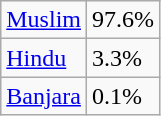<table class="wikitable">
<tr>
<td><a href='#'>Muslim</a></td>
<td>97.6%</td>
</tr>
<tr>
<td><a href='#'>Hindu</a></td>
<td>3.3%</td>
</tr>
<tr>
<td><a href='#'>Banjara</a></td>
<td>0.1%</td>
</tr>
</table>
